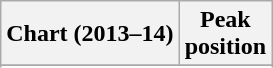<table class="wikitable plainrowheaders sortable" style="text-align:center">
<tr>
<th scope="col">Chart (2013–14)</th>
<th scope="col">Peak<br>position</th>
</tr>
<tr>
</tr>
<tr>
</tr>
<tr>
</tr>
<tr>
</tr>
<tr>
</tr>
<tr>
</tr>
<tr>
</tr>
<tr>
</tr>
</table>
